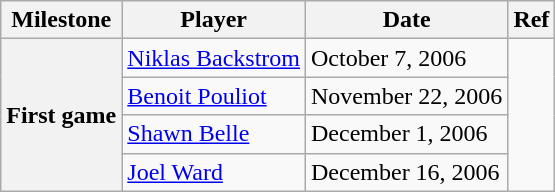<table class="wikitable">
<tr>
<th scope="col">Milestone</th>
<th scope="col">Player</th>
<th scope="col">Date</th>
<th scope="col">Ref</th>
</tr>
<tr>
<th rowspan=4>First game</th>
<td><a href='#'>Niklas Backstrom</a></td>
<td>October 7, 2006</td>
<td rowspan=4></td>
</tr>
<tr>
<td><a href='#'>Benoit Pouliot</a></td>
<td>November 22, 2006</td>
</tr>
<tr>
<td><a href='#'>Shawn Belle</a></td>
<td>December 1, 2006</td>
</tr>
<tr>
<td><a href='#'>Joel Ward</a></td>
<td>December 16, 2006</td>
</tr>
</table>
